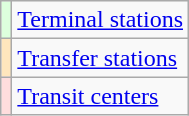<table class="wikitable" summary="Legend for main table">
<tr>
<td style="background-color:#ddffdd"></td>
<td><a href='#'>Terminal stations</a></td>
</tr>
<tr>
<td style="background-color:#FFE6BD"></td>
<td><a href='#'>Transfer stations</a></td>
</tr>
<tr>
<td style="background-color:#ffdddd"></td>
<td><a href='#'>Transit centers</a></td>
</tr>
</table>
